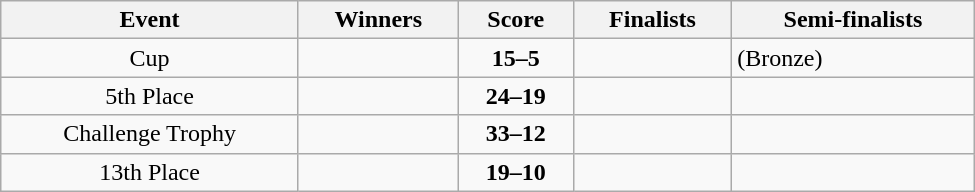<table class="wikitable" width=650 style="text-align: center">
<tr>
<th>Event</th>
<th>Winners</th>
<th>Score</th>
<th>Finalists</th>
<th>Semi-finalists</th>
</tr>
<tr>
<td>Cup</td>
<td align=left><strong></strong></td>
<td><strong>15–5</strong></td>
<td align=left></td>
<td align=left> (Bronze)<br></td>
</tr>
<tr>
<td>5th Place</td>
<td align=left><strong></strong></td>
<td><strong>24–19</strong></td>
<td align=left></td>
<td align=left><br></td>
</tr>
<tr>
<td>Challenge Trophy</td>
<td align=left><strong></strong></td>
<td><strong>33–12</strong></td>
<td align=left></td>
<td align=left><br></td>
</tr>
<tr>
<td>13th Place</td>
<td align=left><strong></strong></td>
<td><strong>19–10</strong></td>
<td align=left></td>
<td align=left><br></td>
</tr>
</table>
